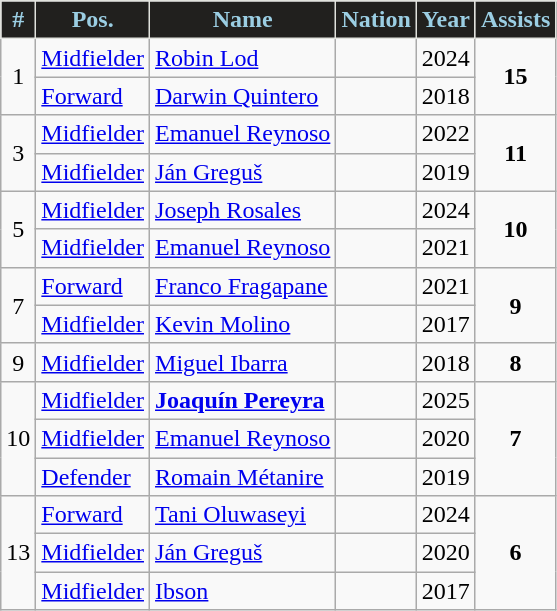<table class="wikitable sortable" style="text-align:center;">
<tr>
<th style="background:#21201E;color:#9BCEE3;border:1px solid #E1E2DD;" scope="col">#</th>
<th style="background:#21201E;color:#9BCEE3;border:1px solid #E1E2DD;" scope="col">Pos.</th>
<th style="background:#21201E;color:#9BCEE3;border:1px solid #E1E2DD;" scope="col">Name</th>
<th style="background:#21201E;color:#9BCEE3;border:1px solid #E1E2DD;" scope="col">Nation</th>
<th style="background:#21201E;color:#9BCEE3;border:1px solid #E1E2DD;" scope="col">Year</th>
<th style="background:#21201E;color:#9BCEE3;border:1px solid #E1E2DD;" scope="col">Assists</th>
</tr>
<tr>
<td rowspan="2">1</td>
<td style="text-align:left;"><a href='#'>Midfielder</a></td>
<td style="text-align:left;"><a href='#'>Robin Lod</a></td>
<td style="text-align:left;"></td>
<td style="text-align:left;">2024</td>
<td rowspan="2"><strong>15</strong></td>
</tr>
<tr>
<td style="text-align:left;"><a href='#'>Forward</a></td>
<td style="text-align:left;"><a href='#'>Darwin Quintero</a></td>
<td style="text-align:left;"></td>
<td style="text-align:left;">2018</td>
</tr>
<tr>
<td rowspan="2">3</td>
<td style="text-align:left;"><a href='#'>Midfielder</a></td>
<td style="text-align:left;"><a href='#'>Emanuel Reynoso</a></td>
<td style="text-align:left;"></td>
<td style="text-align:left;">2022</td>
<td rowspan="2"><strong>11</strong></td>
</tr>
<tr>
<td style="text-align:left;"><a href='#'>Midfielder</a></td>
<td style="text-align:left;"><a href='#'>Ján Greguš</a></td>
<td style="text-align:left;"></td>
<td style="text-align:left;">2019</td>
</tr>
<tr>
<td rowspan="2">5</td>
<td style="text-align:left;"><a href='#'>Midfielder</a></td>
<td style="text-align:left;"><a href='#'>Joseph Rosales</a></td>
<td style="text-align:left;"></td>
<td style="text-align:left;">2024</td>
<td rowspan="2"><strong>10</strong></td>
</tr>
<tr>
<td style="text-align:left;"><a href='#'>Midfielder</a></td>
<td style="text-align:left;"><a href='#'>Emanuel Reynoso</a></td>
<td style="text-align:left;"></td>
<td style="text-align:left;">2021</td>
</tr>
<tr>
<td rowspan="2">7</td>
<td style="text-align:left;"><a href='#'>Forward</a></td>
<td style="text-align:left;"><a href='#'>Franco Fragapane</a></td>
<td style="text-align:left;"></td>
<td style="text-align:left;">2021</td>
<td rowspan="2"><strong>9</strong></td>
</tr>
<tr>
<td style="text-align:left;"><a href='#'>Midfielder</a></td>
<td style="text-align:left;"><a href='#'>Kevin Molino</a></td>
<td style="text-align:left;"></td>
<td style="text-align:left;">2017</td>
</tr>
<tr>
<td>9</td>
<td style="text-align:left;"><a href='#'>Midfielder</a></td>
<td style="text-align:left;"><a href='#'>Miguel Ibarra</a></td>
<td style="text-align:left;"></td>
<td style="text-align:left;">2018</td>
<td><strong>8</strong></td>
</tr>
<tr>
<td rowspan="3">10</td>
<td style="text-align:left;"><a href='#'>Midfielder</a></td>
<td style="text-align:left;"><strong><a href='#'>Joaquín Pereyra</a></strong></td>
<td style="text-align:left;"></td>
<td style="text-align:left;">2025</td>
<td rowspan="3"><strong>7</strong></td>
</tr>
<tr>
<td style="text-align:left;"><a href='#'>Midfielder</a></td>
<td style="text-align:left;"><a href='#'>Emanuel Reynoso</a></td>
<td style="text-align:left;"></td>
<td style="text-align:left;">2020</td>
</tr>
<tr>
<td style="text-align:left;"><a href='#'>Defender</a></td>
<td style="text-align:left;"><a href='#'>Romain Métanire</a></td>
<td style="text-align:left;"></td>
<td style="text-align:left;">2019</td>
</tr>
<tr>
<td rowspan="3">13</td>
<td style="text-align:left;"><a href='#'>Forward</a></td>
<td style="text-align:left;"><a href='#'>Tani Oluwaseyi</a></td>
<td style="text-align:left;"></td>
<td style="text-align:left;">2024</td>
<td rowspan="3"><strong>6</strong></td>
</tr>
<tr>
<td style="text-align:left;"><a href='#'>Midfielder</a></td>
<td style="text-align:left;"><a href='#'>Ján Greguš</a></td>
<td style="text-align:left;"></td>
<td style="text-align:left;">2020</td>
</tr>
<tr>
<td style="text-align:left;"><a href='#'>Midfielder</a></td>
<td style="text-align:left;"><a href='#'>Ibson</a></td>
<td style="text-align:left;"></td>
<td style="text-align:left;">2017</td>
</tr>
</table>
